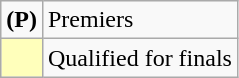<table class=wikitable>
<tr>
<td><strong>(P)</strong></td>
<td>Premiers</td>
</tr>
<tr>
<td bgcolor=FFFFBB></td>
<td>Qualified for finals</td>
</tr>
</table>
